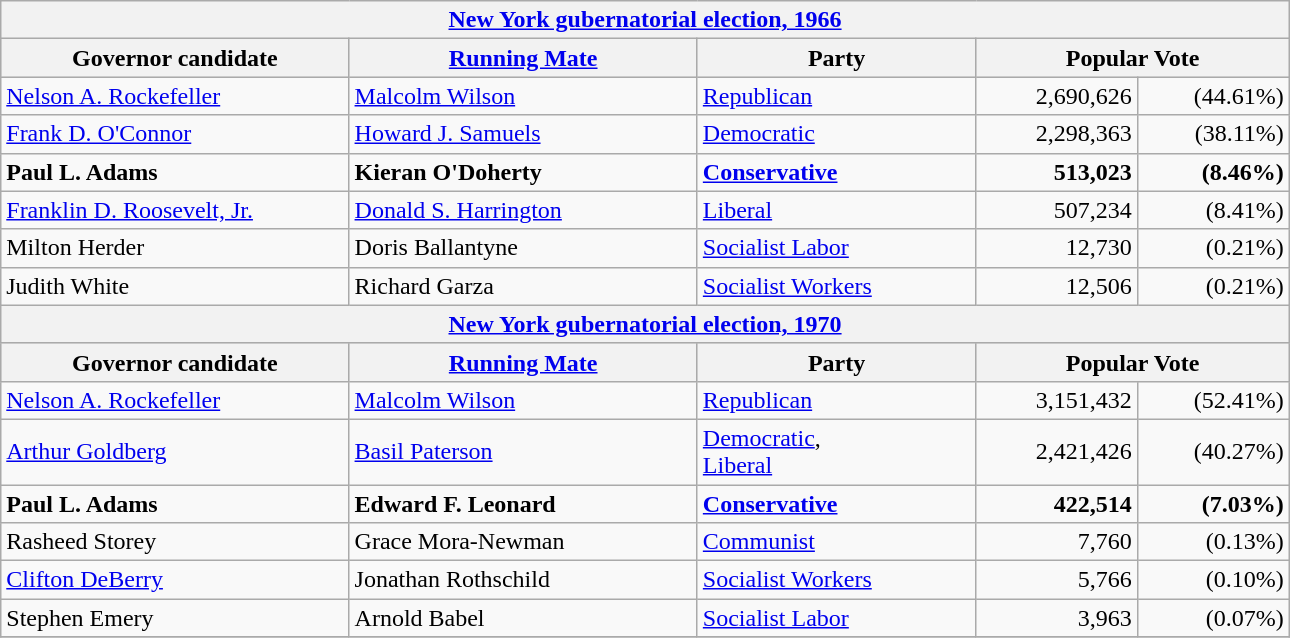<table class=wikitable>
<tr>
<th colspan=5><strong> <a href='#'>New York gubernatorial election, 1966</a> </strong></th>
</tr>
<tr bgcolor=lightgrey>
<th width="20%">Governor candidate</th>
<th width="20%"><a href='#'>Running Mate</a></th>
<th width="16%">Party</th>
<th width="18%" colspan="2">Popular Vote</th>
</tr>
<tr>
<td><a href='#'>Nelson A. Rockefeller</a></td>
<td><a href='#'>Malcolm Wilson</a></td>
<td><a href='#'>Republican</a></td>
<td align="right">2,690,626</td>
<td align="right">(44.61%)</td>
</tr>
<tr>
<td><a href='#'>Frank D. O'Connor</a></td>
<td><a href='#'>Howard J. Samuels</a></td>
<td><a href='#'>Democratic</a></td>
<td align="right">2,298,363</td>
<td align="right">(38.11%)</td>
</tr>
<tr>
<td><strong>Paul L. Adams</strong></td>
<td><strong>Kieran O'Doherty</strong></td>
<td><strong><a href='#'>Conservative</a></strong></td>
<td align="right"><strong>513,023 </strong></td>
<td align="right"><strong>(8.46%)</strong></td>
</tr>
<tr>
<td><a href='#'>Franklin D. Roosevelt, Jr.</a></td>
<td><a href='#'>Donald S. Harrington</a></td>
<td><a href='#'>Liberal</a></td>
<td align="right">507,234</td>
<td align="right">(8.41%)</td>
</tr>
<tr>
<td>Milton Herder</td>
<td>Doris Ballantyne</td>
<td><a href='#'>Socialist Labor</a></td>
<td align="right">12,730</td>
<td align="right">(0.21%)</td>
</tr>
<tr>
<td>Judith White</td>
<td>Richard Garza</td>
<td><a href='#'>Socialist Workers</a></td>
<td align="right">12,506</td>
<td align="right">(0.21%)</td>
</tr>
<tr>
<th colspan=5><strong> <a href='#'>New York gubernatorial election, 1970</a> </strong></th>
</tr>
<tr bgcolor=lightgrey>
<th width="20%">Governor candidate</th>
<th width="20%"><a href='#'>Running Mate</a></th>
<th width="16%">Party</th>
<th width="18%" colspan="2">Popular Vote</th>
</tr>
<tr>
<td><a href='#'>Nelson A. Rockefeller</a></td>
<td><a href='#'>Malcolm Wilson</a></td>
<td><a href='#'>Republican</a></td>
<td align="right">3,151,432</td>
<td align="right">(52.41%)</td>
</tr>
<tr>
<td><a href='#'>Arthur Goldberg</a></td>
<td><a href='#'>Basil Paterson</a></td>
<td><a href='#'>Democratic</a>, <br> <a href='#'>Liberal</a></td>
<td align="right">2,421,426</td>
<td align="right">(40.27%)</td>
</tr>
<tr>
<td><strong>Paul L. Adams</strong></td>
<td><strong>Edward F. Leonard</strong></td>
<td><strong><a href='#'>Conservative</a></strong></td>
<td align="right"><strong> 422,514 </strong></td>
<td align="right"><strong>(7.03%)</strong></td>
</tr>
<tr>
<td>Rasheed Storey</td>
<td>Grace Mora-Newman</td>
<td><a href='#'>Communist</a></td>
<td align="right">7,760</td>
<td align="right">(0.13%)</td>
</tr>
<tr>
<td><a href='#'>Clifton DeBerry</a></td>
<td>Jonathan Rothschild</td>
<td><a href='#'>Socialist Workers</a></td>
<td align="right">5,766</td>
<td align="right">(0.10%)</td>
</tr>
<tr>
<td>Stephen Emery</td>
<td>Arnold Babel</td>
<td><a href='#'>Socialist Labor</a></td>
<td align="right">3,963</td>
<td align="right">(0.07%)</td>
</tr>
<tr>
</tr>
</table>
